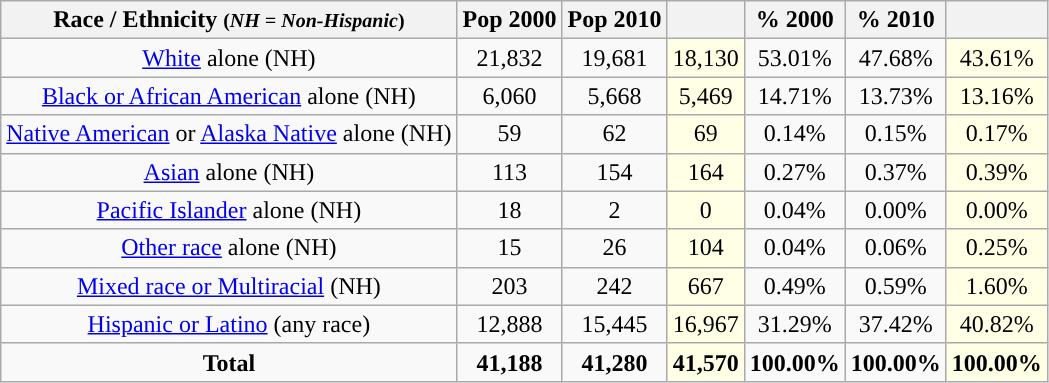<table class="wikitable" style="text-align:center;">
<tr>
<th>Race / Ethnicity <small>(<em>NH = Non-Hispanic</em>)</small></th>
<th>Pop 2000</th>
<th>Pop 2010</th>
<th></th>
<th>% 2000</th>
<th>% 2010</th>
<th></th>
</tr>
<tr>
<td><a href='#'>White</a> alone (NH)</td>
<td>21,832</td>
<td>19,681</td>
<td style='background: #ffffe6;'>18,130</td>
<td>53.01%</td>
<td>47.68%</td>
<td style='background: #ffffe6;'>43.61%</td>
</tr>
<tr>
<td><a href='#'>Black or African American</a> alone (NH)</td>
<td>6,060</td>
<td>5,668</td>
<td style='background: #ffffe6;'>5,469</td>
<td>14.71%</td>
<td>13.73%</td>
<td style='background: #ffffe6;'>13.16%</td>
</tr>
<tr>
<td><a href='#'>Native American</a> or <a href='#'>Alaska Native</a> alone (NH)</td>
<td>59</td>
<td>62</td>
<td style='background: #ffffe6;'>69</td>
<td>0.14%</td>
<td>0.15%</td>
<td style='background: #ffffe6;'>0.17%</td>
</tr>
<tr>
<td><a href='#'>Asian</a> alone (NH)</td>
<td>113</td>
<td>154</td>
<td style='background: #ffffe6;'>164</td>
<td>0.27%</td>
<td>0.37%</td>
<td style='background: #ffffe6;'>0.39%</td>
</tr>
<tr>
<td><a href='#'>Pacific Islander</a> alone (NH)</td>
<td>18</td>
<td>2</td>
<td style='background: #ffffe6;'>0</td>
<td>0.04%</td>
<td>0.00%</td>
<td style='background: #ffffe6;'>0.00%</td>
</tr>
<tr>
<td><a href='#'>Other race</a> alone (NH)</td>
<td>15</td>
<td>26</td>
<td style='background: #ffffe6;'>104</td>
<td>0.04%</td>
<td>0.06%</td>
<td style='background: #ffffe6;'>0.25%</td>
</tr>
<tr>
<td><a href='#'>Mixed race or Multiracial</a> (NH)</td>
<td>203</td>
<td>242</td>
<td style='background: #ffffe6;'>667</td>
<td>0.49%</td>
<td>0.59%</td>
<td style='background: #ffffe6;'>1.60%</td>
</tr>
<tr>
<td><a href='#'>Hispanic or Latino</a> (any race)</td>
<td>12,888</td>
<td>15,445</td>
<td style='background: #ffffe6;'>16,967</td>
<td>31.29%</td>
<td>37.42%</td>
<td style='background: #ffffe6;'>40.82%</td>
</tr>
<tr>
<td><strong>Total</strong></td>
<td><strong>41,188</strong></td>
<td><strong>41,280</strong></td>
<td style='background: #ffffe6;'><strong>41,570</strong></td>
<td><strong>100.00%</strong></td>
<td><strong>100.00%</strong></td>
<td style='background: #ffffe6;'><strong>100.00%</strong></td>
</tr>
</table>
